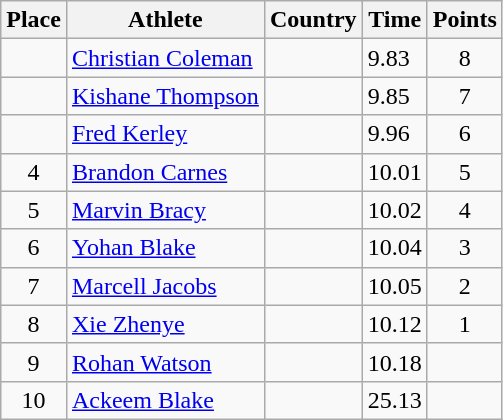<table class="wikitable">
<tr>
<th>Place</th>
<th>Athlete</th>
<th>Country</th>
<th>Time</th>
<th>Points</th>
</tr>
<tr>
<td align=center></td>
<td><a href='#'>Christian Coleman</a></td>
<td></td>
<td>9.83</td>
<td align=center>8</td>
</tr>
<tr>
<td align=center></td>
<td><a href='#'>Kishane Thompson</a></td>
<td></td>
<td>9.85</td>
<td align=center>7</td>
</tr>
<tr>
<td align=center></td>
<td><a href='#'>Fred Kerley</a></td>
<td></td>
<td>9.96</td>
<td align=center>6</td>
</tr>
<tr>
<td align=center>4</td>
<td><a href='#'>Brandon Carnes</a></td>
<td></td>
<td>10.01</td>
<td align=center>5</td>
</tr>
<tr>
<td align=center>5</td>
<td><a href='#'>Marvin Bracy</a></td>
<td></td>
<td>10.02</td>
<td align=center>4</td>
</tr>
<tr>
<td align=center>6</td>
<td><a href='#'>Yohan Blake</a></td>
<td></td>
<td>10.04</td>
<td align=center>3</td>
</tr>
<tr>
<td align=center>7</td>
<td><a href='#'>Marcell Jacobs</a></td>
<td></td>
<td>10.05</td>
<td align=center>2</td>
</tr>
<tr>
<td align=center>8</td>
<td><a href='#'>Xie Zhenye</a></td>
<td></td>
<td>10.12</td>
<td align=center>1</td>
</tr>
<tr>
<td align=center>9</td>
<td><a href='#'>Rohan Watson</a></td>
<td></td>
<td>10.18</td>
<td align=center></td>
</tr>
<tr>
<td align=center>10</td>
<td><a href='#'>Ackeem Blake</a></td>
<td></td>
<td>25.13</td>
<td align=center></td>
</tr>
</table>
